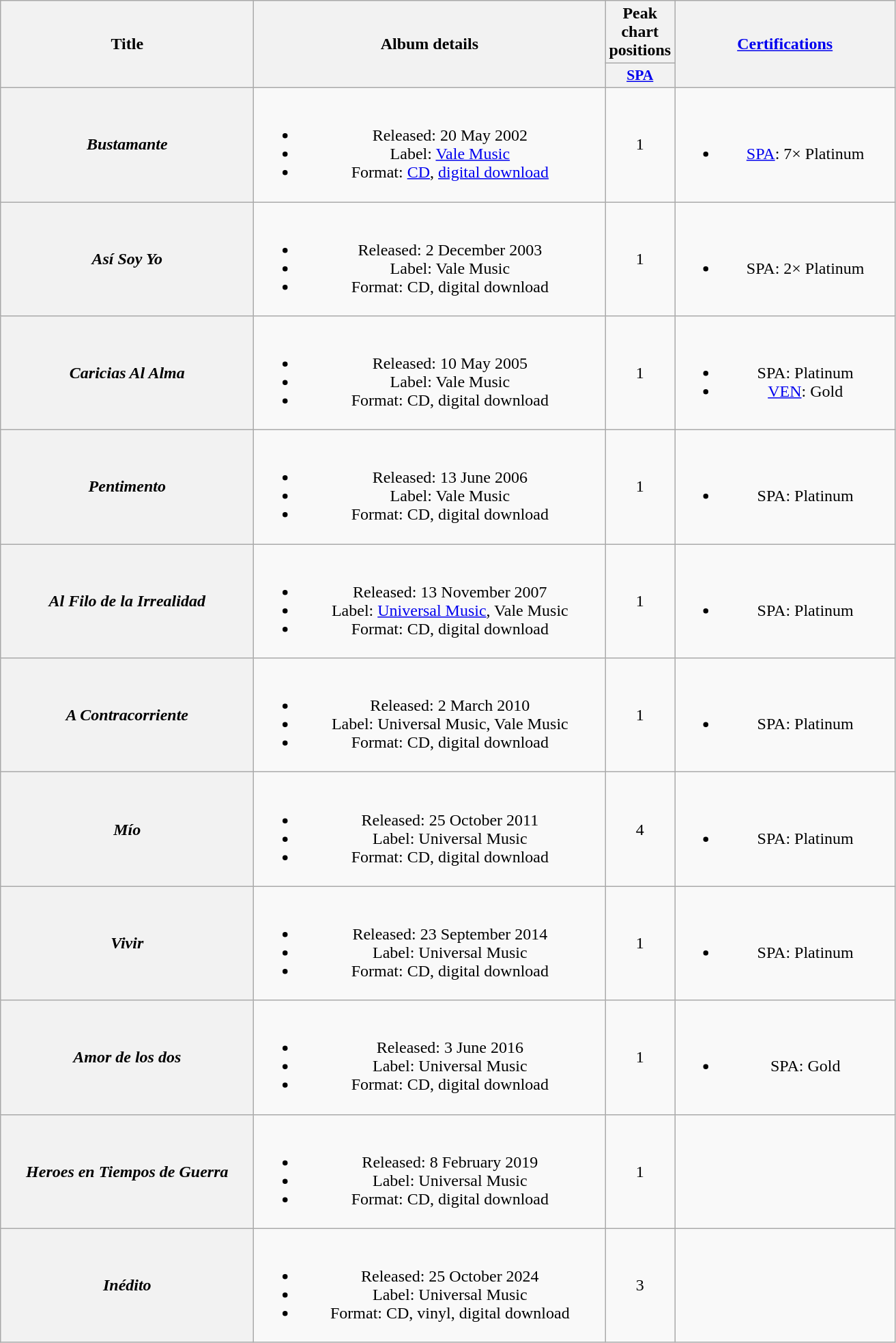<table class="wikitable plainrowheaders" style="text-align:center;" border="1">
<tr>
<th scope="col" rowspan="2" style="width:15em;">Title</th>
<th scope="col" rowspan="2" style="width:21em;">Album details</th>
<th scope="col" colspan="1">Peak chart positions</th>
<th scope="col" rowspan="2" style="width:13em;"><a href='#'>Certifications</a></th>
</tr>
<tr>
<th scope="col" style="width:3em;font-size:90%;"><a href='#'>SPA</a><br></th>
</tr>
<tr>
<th scope="row"><em>Bustamante</em></th>
<td><br><ul><li>Released: 20 May 2002</li><li>Label: <a href='#'>Vale Music</a></li><li>Format: <a href='#'>CD</a>, <a href='#'>digital download</a></li></ul></td>
<td>1</td>
<td><br><ul><li><a href='#'>SPA</a>: 7× Platinum</li></ul></td>
</tr>
<tr>
<th scope="row"><em>Así Soy Yo</em></th>
<td><br><ul><li>Released: 2 December 2003</li><li>Label: Vale Music</li><li>Format: CD, digital download</li></ul></td>
<td>1</td>
<td><br><ul><li>SPA: 2× Platinum</li></ul></td>
</tr>
<tr>
<th scope="row"><em>Caricias Al Alma</em></th>
<td><br><ul><li>Released: 10 May 2005</li><li>Label: Vale Music</li><li>Format: CD, digital download</li></ul></td>
<td>1</td>
<td><br><ul><li>SPA: Platinum</li><li><a href='#'>VEN</a>: Gold</li></ul></td>
</tr>
<tr>
<th scope="row"><em>Pentimento</em></th>
<td><br><ul><li>Released: 13 June 2006</li><li>Label: Vale Music</li><li>Format: CD, digital download</li></ul></td>
<td>1</td>
<td><br><ul><li>SPA: Platinum</li></ul></td>
</tr>
<tr>
<th scope="row"><em>Al Filo de la Irrealidad</em></th>
<td><br><ul><li>Released: 13 November 2007</li><li>Label: <a href='#'>Universal Music</a>, Vale Music</li><li>Format: CD, digital download</li></ul></td>
<td>1</td>
<td><br><ul><li>SPA: Platinum</li></ul></td>
</tr>
<tr>
<th scope="row"><em>A Contracorriente</em></th>
<td><br><ul><li>Released: 2 March 2010</li><li>Label: Universal Music, Vale Music</li><li>Format: CD, digital download</li></ul></td>
<td>1</td>
<td><br><ul><li>SPA: Platinum</li></ul></td>
</tr>
<tr>
<th scope="row"><em>Mío</em></th>
<td><br><ul><li>Released: 25 October 2011</li><li>Label: Universal Music</li><li>Format: CD, digital download</li></ul></td>
<td>4</td>
<td><br><ul><li>SPA: Platinum</li></ul></td>
</tr>
<tr>
<th scope="row"><em>Vivir</em></th>
<td><br><ul><li>Released: 23 September 2014</li><li>Label: Universal Music</li><li>Format: CD, digital download</li></ul></td>
<td>1</td>
<td><br><ul><li>SPA: Platinum</li></ul></td>
</tr>
<tr>
<th scope="row"><em>Amor de los dos</em></th>
<td><br><ul><li>Released: 3 June 2016</li><li>Label: Universal Music</li><li>Format: CD, digital download</li></ul></td>
<td>1</td>
<td><br><ul><li>SPA: Gold</li></ul></td>
</tr>
<tr>
<th scope="row"><em>Heroes en Tiempos de Guerra</em></th>
<td><br><ul><li>Released: 8 February 2019</li><li>Label: Universal Music</li><li>Format: CD, digital download</li></ul></td>
<td>1<br></td>
</tr>
<tr>
<th scope="row"><em>Inédito</em></th>
<td><br><ul><li>Released: 25 October 2024</li><li>Label: Universal Music</li><li>Format: CD, vinyl, digital download</li></ul></td>
<td>3</td>
<td></td>
</tr>
</table>
